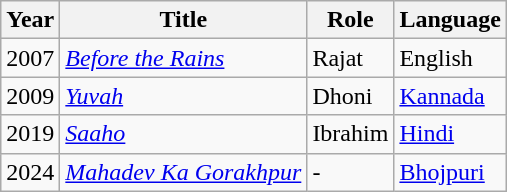<table class="wikitable sortable">
<tr>
<th scope="col">Year</th>
<th scope="col">Title</th>
<th scope="col">Role</th>
<th scope="col">Language</th>
</tr>
<tr>
<td>2007</td>
<td><em><a href='#'>Before the Rains</a></em></td>
<td>Rajat</td>
<td>English</td>
</tr>
<tr>
<td>2009</td>
<td><em><a href='#'>Yuvah</a></em></td>
<td>Dhoni</td>
<td><a href='#'>Kannada</a></td>
</tr>
<tr>
<td>2019</td>
<td><em><a href='#'>Saaho</a></em></td>
<td>Ibrahim</td>
<td><a href='#'>Hindi</a></td>
</tr>
<tr>
<td>2024</td>
<td><em><a href='#'>Mahadev Ka Gorakhpur</a></em></td>
<td>-</td>
<td><a href='#'>Bhojpuri</a></td>
</tr>
</table>
